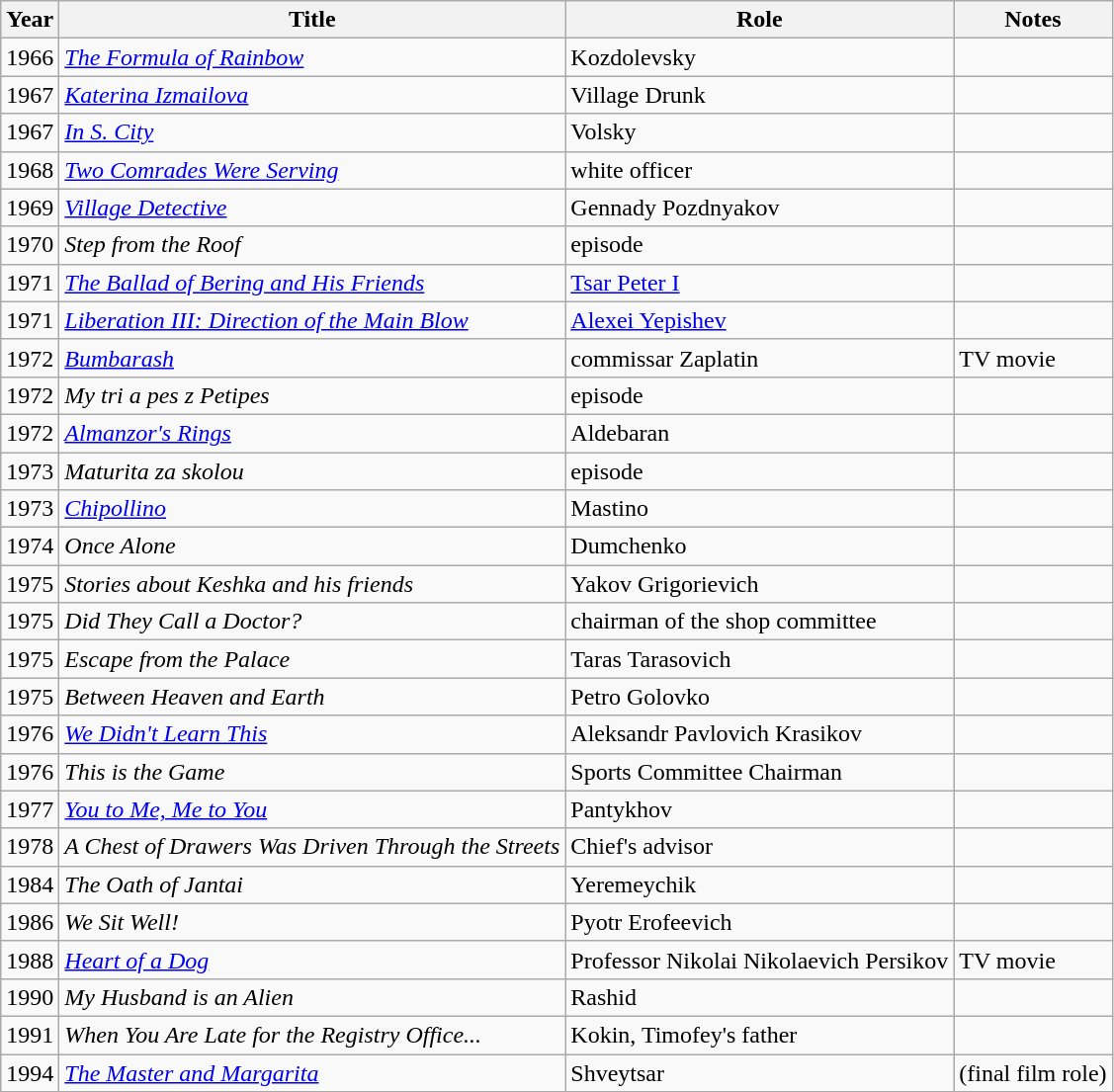<table class="wikitable">
<tr>
<th>Year</th>
<th>Title</th>
<th>Role</th>
<th>Notes</th>
</tr>
<tr>
<td>1966</td>
<td><em><a href='#'>The Formula of Rainbow</a></em></td>
<td>Kozdolevsky</td>
<td></td>
</tr>
<tr>
<td>1967</td>
<td><em><a href='#'>Katerina Izmailova</a></em></td>
<td>Village Drunk</td>
<td></td>
</tr>
<tr>
<td>1967</td>
<td><em><a href='#'>In S. City</a></em></td>
<td>Volsky</td>
<td></td>
</tr>
<tr>
<td>1968</td>
<td><em><a href='#'>Two Comrades Were Serving</a></em></td>
<td>white officer</td>
<td></td>
</tr>
<tr>
<td>1969</td>
<td><em><a href='#'>Village Detective</a></em></td>
<td>Gennady Pozdnyakov</td>
<td></td>
</tr>
<tr>
<td>1970</td>
<td><em>Step from the Roof</em></td>
<td>episode</td>
<td></td>
</tr>
<tr>
<td>1971</td>
<td><em><a href='#'>The Ballad of Bering and His Friends</a></em></td>
<td><a href='#'>Tsar Peter I</a></td>
<td></td>
</tr>
<tr>
<td>1971</td>
<td><em><a href='#'>Liberation III: Direction of the Main Blow</a></em></td>
<td><a href='#'>Alexei Yepishev</a></td>
<td></td>
</tr>
<tr>
<td>1972</td>
<td><em><a href='#'>Bumbarash</a></em></td>
<td>commissar Zaplatin</td>
<td>TV movie</td>
</tr>
<tr>
<td>1972</td>
<td><em>My tri a pes z Petipes</em></td>
<td>episode</td>
<td></td>
</tr>
<tr>
<td>1972</td>
<td><em><a href='#'>Almanzor's Rings</a></em></td>
<td>Aldebaran</td>
<td></td>
</tr>
<tr>
<td>1973</td>
<td><em>Maturita za skolou</em></td>
<td>episode</td>
<td></td>
</tr>
<tr>
<td>1973</td>
<td><em><a href='#'>Chipollino</a></em></td>
<td>Mastino</td>
<td></td>
</tr>
<tr>
<td>1974</td>
<td><em>Once Alone</em></td>
<td>Dumchenko</td>
<td></td>
</tr>
<tr>
<td>1975</td>
<td><em>Stories about Keshka and his friends</em></td>
<td>Yakov Grigorievich</td>
<td></td>
</tr>
<tr>
<td>1975</td>
<td><em>Did They Call a Doctor?</em></td>
<td>chairman of the shop committee</td>
<td></td>
</tr>
<tr>
<td>1975</td>
<td><em>Escape from the Palace</em></td>
<td>Taras Tarasovich</td>
<td></td>
</tr>
<tr>
<td>1975</td>
<td><em>Between Heaven and Earth</em></td>
<td>Petro Golovko</td>
<td></td>
</tr>
<tr>
<td>1976</td>
<td><em><a href='#'>We Didn't Learn This</a></em></td>
<td>Aleksandr Pavlovich Krasikov</td>
<td></td>
</tr>
<tr>
<td>1976</td>
<td><em>This is the Game</em></td>
<td>Sports Committee Chairman</td>
<td></td>
</tr>
<tr>
<td>1977</td>
<td><em><a href='#'>You to Me, Me to You</a></em></td>
<td>Pantykhov</td>
<td></td>
</tr>
<tr>
<td>1978</td>
<td><em>A Chest of Drawers Was Driven Through the Streets</em></td>
<td>Chief's advisor</td>
<td></td>
</tr>
<tr>
<td>1984</td>
<td><em>The Oath of Jantai</em></td>
<td>Yeremeychik</td>
<td></td>
</tr>
<tr>
<td>1986</td>
<td><em>We Sit Well!</em></td>
<td>Pyotr Erofeevich</td>
<td></td>
</tr>
<tr>
<td>1988</td>
<td><em><a href='#'>Heart of a Dog</a></em></td>
<td>Professor Nikolai Nikolaevich Persikov</td>
<td>TV movie</td>
</tr>
<tr>
<td>1990</td>
<td><em>My Husband is an Alien</em></td>
<td>Rashid</td>
<td></td>
</tr>
<tr>
<td>1991</td>
<td><em>When You Are  Late for the Registry Office...</em></td>
<td>Kokin, Timofey's father</td>
<td></td>
</tr>
<tr>
<td>1994</td>
<td><em><a href='#'>The Master and Margarita</a></em></td>
<td>Shveytsar</td>
<td>(final film role)</td>
</tr>
</table>
